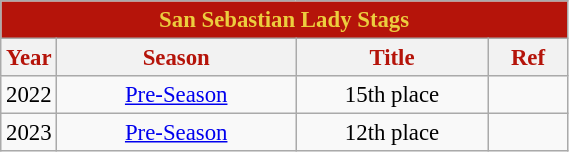<table class="wikitable sortable" style="font-size:95%; text-align:left;">
<tr>
<th colspan="4" style= "background: #b5140a; color: #eccd3e; text-align: center"><strong>San Sebastian Lady Stags</strong></th>
</tr>
<tr style="background: white; color: #b5140a">
<th style= "align=center; width:1em;">Year</th>
<th style= "align=center;width:10em;">Season</th>
<th style= "align=center; width:8em;">Title</th>
<th style= "align=center; width:3em;">Ref</th>
</tr>
<tr align=center>
<td>2022</td>
<td><a href='#'>Pre-Season</a></td>
<td>15th place</td>
<td></td>
</tr>
<tr align=center>
<td>2023</td>
<td><a href='#'>Pre-Season</a></td>
<td>12th place</td>
<td></td>
</tr>
</table>
